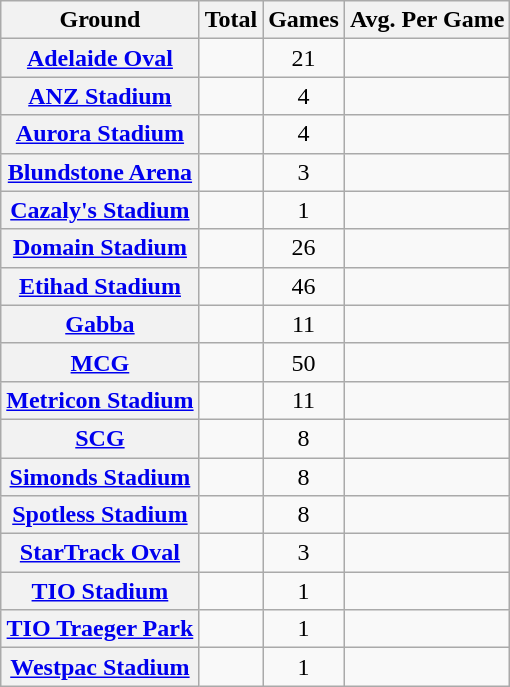<table class="wikitable plainrowheaders sortable" style="text-align:center;">
<tr>
<th>Ground</th>
<th>Total</th>
<th>Games</th>
<th>Avg. Per Game</th>
</tr>
<tr>
<th scope="row"><a href='#'>Adelaide Oval</a></th>
<td></td>
<td>21</td>
<td></td>
</tr>
<tr>
<th scope="row"><a href='#'>ANZ Stadium</a></th>
<td></td>
<td>4</td>
<td></td>
</tr>
<tr>
<th scope="row"><a href='#'>Aurora Stadium</a></th>
<td></td>
<td>4</td>
<td></td>
</tr>
<tr>
<th scope="row"><a href='#'>Blundstone Arena</a></th>
<td></td>
<td>3</td>
<td></td>
</tr>
<tr>
<th scope="row"><a href='#'>Cazaly's Stadium</a></th>
<td></td>
<td>1</td>
<td></td>
</tr>
<tr>
<th scope="row"><a href='#'>Domain Stadium</a></th>
<td></td>
<td>26</td>
<td></td>
</tr>
<tr>
<th scope="row"><a href='#'>Etihad Stadium</a></th>
<td></td>
<td>46</td>
<td></td>
</tr>
<tr>
<th scope="row"><a href='#'>Gabba</a></th>
<td></td>
<td>11</td>
<td></td>
</tr>
<tr>
<th scope="row"><a href='#'>MCG</a></th>
<td></td>
<td>50</td>
<td></td>
</tr>
<tr>
<th scope="row"><a href='#'>Metricon Stadium</a></th>
<td></td>
<td>11</td>
<td></td>
</tr>
<tr>
<th scope="row"><a href='#'>SCG</a></th>
<td></td>
<td>8</td>
<td></td>
</tr>
<tr>
<th scope="row"><a href='#'>Simonds Stadium</a></th>
<td></td>
<td>8</td>
<td></td>
</tr>
<tr>
<th scope="row"><a href='#'>Spotless Stadium</a></th>
<td></td>
<td>8</td>
<td></td>
</tr>
<tr>
<th scope="row"><a href='#'>StarTrack Oval</a></th>
<td></td>
<td>3</td>
<td></td>
</tr>
<tr>
<th scope="row"><a href='#'>TIO Stadium</a></th>
<td></td>
<td>1</td>
<td></td>
</tr>
<tr>
<th scope="row"><a href='#'>TIO Traeger Park</a></th>
<td></td>
<td>1</td>
<td></td>
</tr>
<tr>
<th scope="row"><a href='#'>Westpac Stadium</a></th>
<td></td>
<td>1</td>
<td></td>
</tr>
</table>
